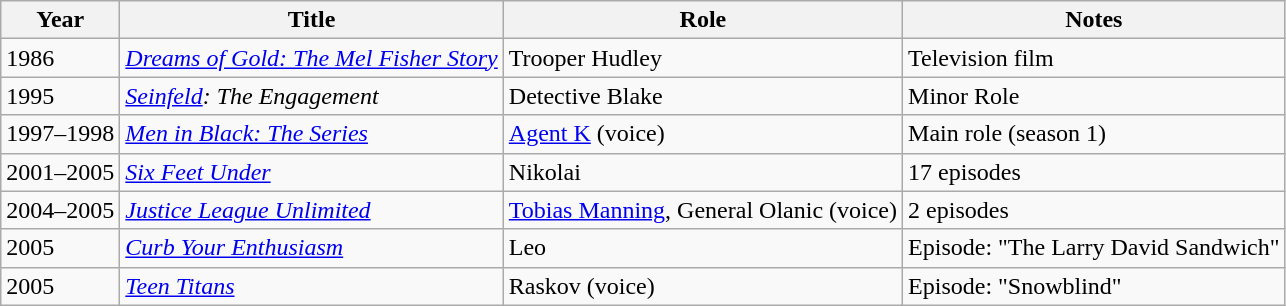<table class="wikitable sortable">
<tr>
<th>Year</th>
<th>Title</th>
<th>Role</th>
<th>Notes</th>
</tr>
<tr>
<td>1986</td>
<td><em><a href='#'>Dreams of Gold: The Mel Fisher Story</a></em></td>
<td>Trooper Hudley</td>
<td>Television film</td>
</tr>
<tr>
<td>1995</td>
<td><em><a href='#'>Seinfeld</a>: The Engagement</em></td>
<td>Detective Blake</td>
<td>Minor Role</td>
</tr>
<tr>
<td>1997–1998</td>
<td><em><a href='#'>Men in Black: The Series</a></em></td>
<td><a href='#'>Agent K</a> (voice)</td>
<td>Main role (season 1)</td>
</tr>
<tr>
<td>2001–2005</td>
<td><em><a href='#'>Six Feet Under</a></em></td>
<td>Nikolai</td>
<td>17 episodes</td>
</tr>
<tr>
<td>2004–2005</td>
<td><em><a href='#'>Justice League Unlimited</a></em></td>
<td><a href='#'>Tobias Manning</a>, General Olanic (voice)</td>
<td>2 episodes</td>
</tr>
<tr>
<td>2005</td>
<td><em><a href='#'>Curb Your Enthusiasm</a></em></td>
<td>Leo</td>
<td>Episode: "The Larry David Sandwich"</td>
</tr>
<tr>
<td>2005</td>
<td><em><a href='#'>Teen Titans</a></em></td>
<td>Raskov (voice)</td>
<td>Episode: "Snowblind"</td>
</tr>
</table>
